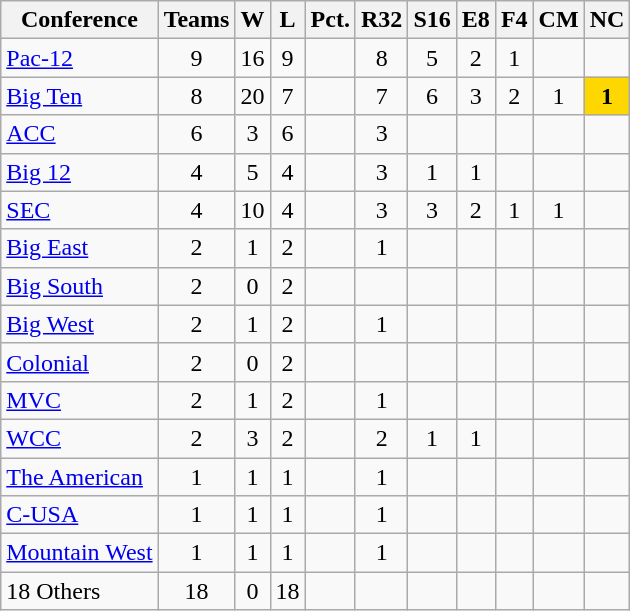<table class="sortable wikitable" style="text-align:center">
<tr>
<th>Conference</th>
<th>Teams</th>
<th>W</th>
<th>L</th>
<th>Pct.</th>
<th>R32</th>
<th>S16</th>
<th>E8</th>
<th>F4</th>
<th>CM</th>
<th>NC</th>
</tr>
<tr>
<td align="left"><a href='#'>Pac-12</a></td>
<td>9</td>
<td>16</td>
<td>9</td>
<td></td>
<td>8</td>
<td>5</td>
<td>2</td>
<td>1</td>
<td></td>
<td></td>
</tr>
<tr>
<td align="left"><a href='#'>Big Ten</a></td>
<td>8</td>
<td>20</td>
<td>7</td>
<td></td>
<td>7</td>
<td>6</td>
<td>3</td>
<td>2</td>
<td>1</td>
<td style="background:gold;"><strong>1</strong></td>
</tr>
<tr>
<td align="left"><a href='#'>ACC</a></td>
<td>6</td>
<td>3</td>
<td>6</td>
<td></td>
<td>3</td>
<td></td>
<td></td>
<td></td>
<td></td>
<td></td>
</tr>
<tr>
<td align="left"><a href='#'>Big 12</a></td>
<td>4</td>
<td>5</td>
<td>4</td>
<td></td>
<td>3</td>
<td>1</td>
<td>1</td>
<td></td>
<td></td>
<td></td>
</tr>
<tr>
<td align="left"><a href='#'>SEC</a></td>
<td>4</td>
<td>10</td>
<td>4</td>
<td></td>
<td>3</td>
<td>3</td>
<td>2</td>
<td>1</td>
<td>1</td>
<td></td>
</tr>
<tr>
<td align="left"><a href='#'>Big East</a></td>
<td>2</td>
<td>1</td>
<td>2</td>
<td></td>
<td>1</td>
<td></td>
<td></td>
<td></td>
<td></td>
<td></td>
</tr>
<tr>
<td align="left"><a href='#'>Big South</a></td>
<td>2</td>
<td>0</td>
<td>2</td>
<td></td>
<td></td>
<td></td>
<td></td>
<td></td>
<td></td>
<td></td>
</tr>
<tr>
<td align="left"><a href='#'>Big West</a></td>
<td>2</td>
<td>1</td>
<td>2</td>
<td></td>
<td>1</td>
<td></td>
<td></td>
<td></td>
<td></td>
<td></td>
</tr>
<tr>
<td align="left"><a href='#'>Colonial</a></td>
<td>2</td>
<td>0</td>
<td>2</td>
<td></td>
<td></td>
<td></td>
<td></td>
<td></td>
<td></td>
<td></td>
</tr>
<tr>
<td align="left"><a href='#'>MVC</a></td>
<td>2</td>
<td>1</td>
<td>2</td>
<td></td>
<td>1</td>
<td></td>
<td></td>
<td></td>
<td></td>
<td></td>
</tr>
<tr>
<td align="left"><a href='#'>WCC</a></td>
<td>2</td>
<td>3</td>
<td>2</td>
<td></td>
<td>2</td>
<td>1</td>
<td>1</td>
<td></td>
<td></td>
<td></td>
</tr>
<tr>
<td align="left"><a href='#'>The American</a></td>
<td>1</td>
<td>1</td>
<td>1</td>
<td></td>
<td>1</td>
<td></td>
<td></td>
<td></td>
<td></td>
<td></td>
</tr>
<tr>
<td align="left"><a href='#'>C-USA</a></td>
<td>1</td>
<td>1</td>
<td>1</td>
<td></td>
<td>1</td>
<td></td>
<td></td>
<td></td>
<td></td>
<td></td>
</tr>
<tr>
<td align="left"><a href='#'>Mountain West</a></td>
<td>1</td>
<td>1</td>
<td>1</td>
<td></td>
<td>1</td>
<td></td>
<td></td>
<td></td>
<td></td>
<td></td>
</tr>
<tr>
<td align="left">18 Others</td>
<td>18</td>
<td>0</td>
<td>18</td>
<td></td>
<td></td>
<td></td>
<td></td>
<td></td>
<td></td>
<td></td>
</tr>
</table>
